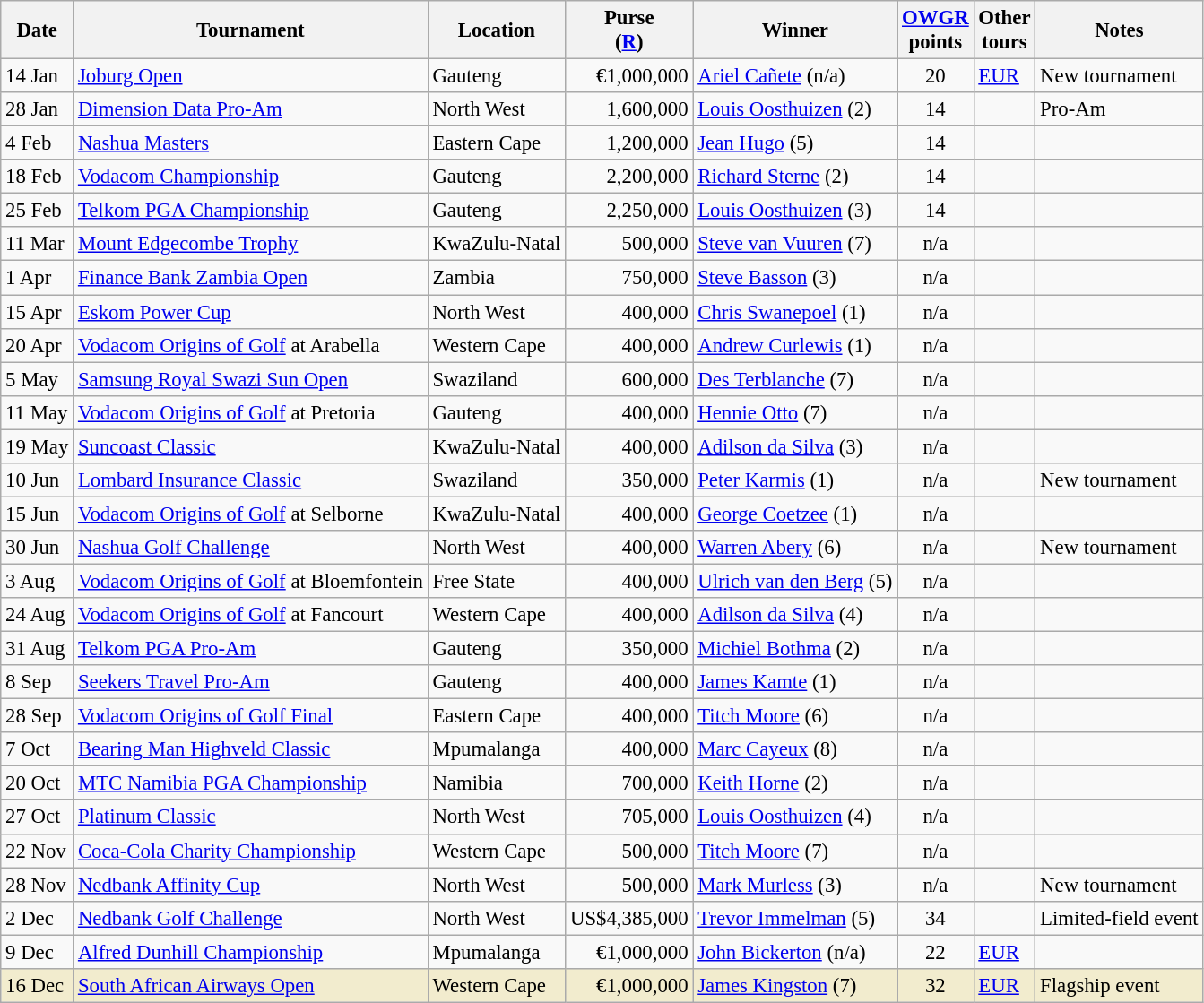<table class="wikitable" style="font-size:95%">
<tr>
<th>Date</th>
<th>Tournament</th>
<th>Location</th>
<th>Purse<br>(<a href='#'>R</a>)</th>
<th>Winner</th>
<th><a href='#'>OWGR</a><br>points</th>
<th>Other<br>tours</th>
<th>Notes</th>
</tr>
<tr>
<td>14 Jan</td>
<td><a href='#'>Joburg Open</a></td>
<td>Gauteng</td>
<td align=right>€1,000,000</td>
<td> <a href='#'>Ariel Cañete</a> (n/a)</td>
<td align=center>20</td>
<td><a href='#'>EUR</a></td>
<td>New tournament</td>
</tr>
<tr>
<td>28 Jan</td>
<td><a href='#'>Dimension Data Pro-Am</a></td>
<td>North West</td>
<td align=right>1,600,000</td>
<td> <a href='#'>Louis Oosthuizen</a> (2)</td>
<td align=center>14</td>
<td></td>
<td>Pro-Am</td>
</tr>
<tr>
<td>4 Feb</td>
<td><a href='#'>Nashua Masters</a></td>
<td>Eastern Cape</td>
<td align=right>1,200,000</td>
<td> <a href='#'>Jean Hugo</a> (5)</td>
<td align=center>14</td>
<td></td>
<td></td>
</tr>
<tr>
<td>18 Feb</td>
<td><a href='#'>Vodacom Championship</a></td>
<td>Gauteng</td>
<td align=right>2,200,000</td>
<td> <a href='#'>Richard Sterne</a> (2)</td>
<td align=center>14</td>
<td></td>
<td></td>
</tr>
<tr>
<td>25 Feb</td>
<td><a href='#'>Telkom PGA Championship</a></td>
<td>Gauteng</td>
<td align=right>2,250,000</td>
<td> <a href='#'>Louis Oosthuizen</a> (3)</td>
<td align=center>14</td>
<td></td>
<td></td>
</tr>
<tr>
<td>11 Mar</td>
<td><a href='#'>Mount Edgecombe Trophy</a></td>
<td>KwaZulu-Natal</td>
<td align=right>500,000</td>
<td> <a href='#'>Steve van Vuuren</a> (7)</td>
<td align=center>n/a</td>
<td></td>
<td></td>
</tr>
<tr>
<td>1 Apr</td>
<td><a href='#'>Finance Bank Zambia Open</a></td>
<td>Zambia</td>
<td align=right>750,000</td>
<td> <a href='#'>Steve Basson</a> (3)</td>
<td align=center>n/a</td>
<td></td>
<td></td>
</tr>
<tr>
<td>15 Apr</td>
<td><a href='#'>Eskom Power Cup</a></td>
<td>North West</td>
<td align=right>400,000</td>
<td> <a href='#'>Chris Swanepoel</a> (1)</td>
<td align=center>n/a</td>
<td></td>
<td></td>
</tr>
<tr>
<td>20 Apr</td>
<td><a href='#'>Vodacom Origins of Golf</a> at Arabella</td>
<td>Western Cape</td>
<td align=right>400,000</td>
<td> <a href='#'>Andrew Curlewis</a> (1)</td>
<td align=center>n/a</td>
<td></td>
<td></td>
</tr>
<tr>
<td>5 May</td>
<td><a href='#'>Samsung Royal Swazi Sun Open</a></td>
<td>Swaziland</td>
<td align=right>600,000</td>
<td> <a href='#'>Des Terblanche</a> (7)</td>
<td align=center>n/a</td>
<td></td>
<td></td>
</tr>
<tr>
<td>11 May</td>
<td><a href='#'>Vodacom Origins of Golf</a> at Pretoria</td>
<td>Gauteng</td>
<td align=right>400,000</td>
<td> <a href='#'>Hennie Otto</a> (7)</td>
<td align=center>n/a</td>
<td></td>
<td></td>
</tr>
<tr>
<td>19 May</td>
<td><a href='#'>Suncoast Classic</a></td>
<td>KwaZulu-Natal</td>
<td align=right>400,000</td>
<td> <a href='#'>Adilson da Silva</a> (3)</td>
<td align=center>n/a</td>
<td></td>
<td></td>
</tr>
<tr>
<td>10 Jun</td>
<td><a href='#'>Lombard Insurance Classic</a></td>
<td>Swaziland</td>
<td align=right>350,000</td>
<td> <a href='#'>Peter Karmis</a> (1)</td>
<td align=center>n/a</td>
<td></td>
<td>New tournament</td>
</tr>
<tr>
<td>15 Jun</td>
<td><a href='#'>Vodacom Origins of Golf</a> at Selborne</td>
<td>KwaZulu-Natal</td>
<td align=right>400,000</td>
<td> <a href='#'>George Coetzee</a> (1)</td>
<td align=center>n/a</td>
<td></td>
<td></td>
</tr>
<tr>
<td>30 Jun</td>
<td><a href='#'>Nashua Golf Challenge</a></td>
<td>North West</td>
<td align=right>400,000</td>
<td> <a href='#'>Warren Abery</a> (6)</td>
<td align=center>n/a</td>
<td></td>
<td>New tournament</td>
</tr>
<tr>
<td>3 Aug</td>
<td><a href='#'>Vodacom Origins of Golf</a> at Bloemfontein</td>
<td>Free State</td>
<td align=right>400,000</td>
<td> <a href='#'>Ulrich van den Berg</a> (5)</td>
<td align=center>n/a</td>
<td></td>
<td></td>
</tr>
<tr>
<td>24 Aug</td>
<td><a href='#'>Vodacom Origins of Golf</a> at Fancourt</td>
<td>Western Cape</td>
<td align=right>400,000</td>
<td> <a href='#'>Adilson da Silva</a> (4)</td>
<td align=center>n/a</td>
<td></td>
<td></td>
</tr>
<tr>
<td>31 Aug</td>
<td><a href='#'>Telkom PGA Pro-Am</a></td>
<td>Gauteng</td>
<td align=right>350,000</td>
<td> <a href='#'>Michiel Bothma</a> (2)</td>
<td align=center>n/a</td>
<td></td>
<td></td>
</tr>
<tr>
<td>8 Sep</td>
<td><a href='#'>Seekers Travel Pro-Am</a></td>
<td>Gauteng</td>
<td align=right>400,000</td>
<td> <a href='#'>James Kamte</a> (1)</td>
<td align=center>n/a</td>
<td></td>
<td></td>
</tr>
<tr>
<td>28 Sep</td>
<td><a href='#'>Vodacom Origins of Golf Final</a></td>
<td>Eastern Cape</td>
<td align=right>400,000</td>
<td> <a href='#'>Titch Moore</a> (6)</td>
<td align=center>n/a</td>
<td></td>
<td></td>
</tr>
<tr>
<td>7 Oct</td>
<td><a href='#'>Bearing Man Highveld Classic</a></td>
<td>Mpumalanga</td>
<td align=right>400,000</td>
<td> <a href='#'>Marc Cayeux</a> (8)</td>
<td align=center>n/a</td>
<td></td>
<td></td>
</tr>
<tr>
<td>20 Oct</td>
<td><a href='#'>MTC Namibia PGA Championship</a></td>
<td>Namibia</td>
<td align=right>700,000</td>
<td> <a href='#'>Keith Horne</a> (2)</td>
<td align=center>n/a</td>
<td></td>
<td></td>
</tr>
<tr>
<td>27 Oct</td>
<td><a href='#'>Platinum Classic</a></td>
<td>North West</td>
<td align=right>705,000</td>
<td> <a href='#'>Louis Oosthuizen</a> (4)</td>
<td align=center>n/a</td>
<td></td>
<td></td>
</tr>
<tr>
<td>22 Nov</td>
<td><a href='#'>Coca-Cola Charity Championship</a></td>
<td>Western Cape</td>
<td align=right>500,000</td>
<td> <a href='#'>Titch Moore</a> (7)</td>
<td align=center>n/a</td>
<td></td>
<td></td>
</tr>
<tr>
<td>28 Nov</td>
<td><a href='#'>Nedbank Affinity Cup</a></td>
<td>North West</td>
<td align=right>500,000</td>
<td> <a href='#'>Mark Murless</a> (3)</td>
<td align=center>n/a</td>
<td></td>
<td>New tournament</td>
</tr>
<tr>
<td>2 Dec</td>
<td><a href='#'>Nedbank Golf Challenge</a></td>
<td>North West</td>
<td align=right>US$4,385,000</td>
<td> <a href='#'>Trevor Immelman</a> (5)</td>
<td align=center>34</td>
<td></td>
<td>Limited-field event</td>
</tr>
<tr>
<td>9 Dec</td>
<td><a href='#'>Alfred Dunhill Championship</a></td>
<td>Mpumalanga</td>
<td align=right>€1,000,000</td>
<td> <a href='#'>John Bickerton</a> (n/a)</td>
<td align=center>22</td>
<td><a href='#'>EUR</a></td>
<td></td>
</tr>
<tr style="background:#f2ecce;">
<td>16 Dec</td>
<td><a href='#'>South African Airways Open</a></td>
<td>Western Cape</td>
<td align=right>€1,000,000</td>
<td> <a href='#'>James Kingston</a> (7)</td>
<td align=center>32</td>
<td><a href='#'>EUR</a></td>
<td>Flagship event</td>
</tr>
</table>
